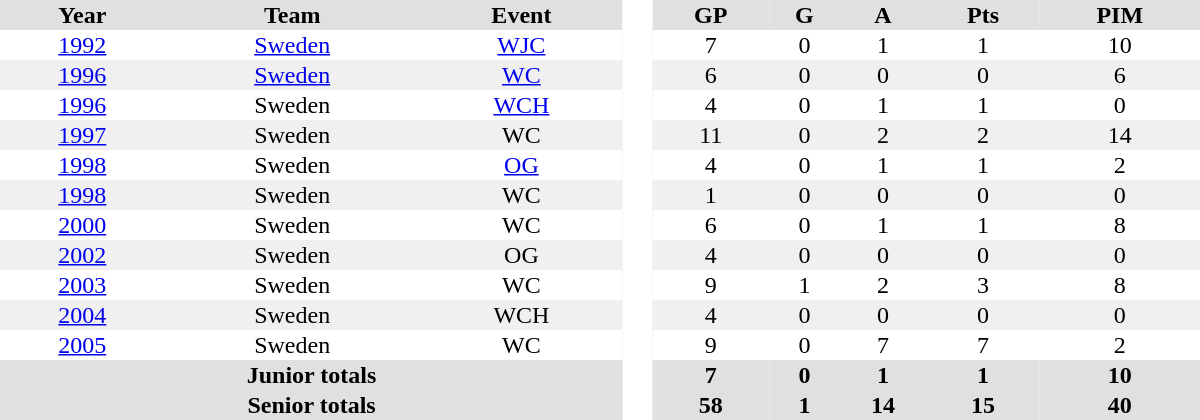<table border="0" cellpadding="1" cellspacing="0" style="text-align:center; width:50em">
<tr ALIGN="center" bgcolor="#e0e0e0">
<th>Year</th>
<th>Team</th>
<th>Event</th>
<th rowspan="99" bgcolor="#ffffff"> </th>
<th>GP</th>
<th>G</th>
<th>A</th>
<th>Pts</th>
<th>PIM</th>
</tr>
<tr>
<td><a href='#'>1992</a></td>
<td><a href='#'>Sweden</a></td>
<td><a href='#'>WJC</a></td>
<td>7</td>
<td>0</td>
<td>1</td>
<td>1</td>
<td>10</td>
</tr>
<tr bgcolor="#f0f0f0">
<td><a href='#'>1996</a></td>
<td><a href='#'>Sweden</a></td>
<td><a href='#'>WC</a></td>
<td>6</td>
<td>0</td>
<td>0</td>
<td>0</td>
<td>6</td>
</tr>
<tr>
<td><a href='#'>1996</a></td>
<td>Sweden</td>
<td><a href='#'>WCH</a></td>
<td>4</td>
<td>0</td>
<td>1</td>
<td>1</td>
<td>0</td>
</tr>
<tr bgcolor="#f0f0f0">
<td><a href='#'>1997</a></td>
<td>Sweden</td>
<td>WC</td>
<td>11</td>
<td>0</td>
<td>2</td>
<td>2</td>
<td>14</td>
</tr>
<tr>
<td><a href='#'>1998</a></td>
<td>Sweden</td>
<td><a href='#'>OG</a></td>
<td>4</td>
<td>0</td>
<td>1</td>
<td>1</td>
<td>2</td>
</tr>
<tr bgcolor="#f0f0f0">
<td><a href='#'>1998</a></td>
<td>Sweden</td>
<td>WC</td>
<td>1</td>
<td>0</td>
<td>0</td>
<td>0</td>
<td>0</td>
</tr>
<tr>
<td><a href='#'>2000</a></td>
<td>Sweden</td>
<td>WC</td>
<td>6</td>
<td>0</td>
<td>1</td>
<td>1</td>
<td>8</td>
</tr>
<tr bgcolor="#f0f0f0">
<td><a href='#'>2002</a></td>
<td>Sweden</td>
<td>OG</td>
<td>4</td>
<td>0</td>
<td>0</td>
<td>0</td>
<td>0</td>
</tr>
<tr>
<td><a href='#'>2003</a></td>
<td>Sweden</td>
<td>WC</td>
<td>9</td>
<td>1</td>
<td>2</td>
<td>3</td>
<td>8</td>
</tr>
<tr bgcolor="#f0f0f0">
<td><a href='#'>2004</a></td>
<td>Sweden</td>
<td>WCH</td>
<td>4</td>
<td>0</td>
<td>0</td>
<td>0</td>
<td>0</td>
</tr>
<tr>
<td><a href='#'>2005</a></td>
<td>Sweden</td>
<td>WC</td>
<td>9</td>
<td>0</td>
<td>7</td>
<td>7</td>
<td>2</td>
</tr>
<tr bgcolor="#e0e0e0">
<th colspan=3>Junior totals</th>
<th>7</th>
<th>0</th>
<th>1</th>
<th>1</th>
<th>10</th>
</tr>
<tr bgcolor="#e0e0e0">
<th colspan=3>Senior totals</th>
<th>58</th>
<th>1</th>
<th>14</th>
<th>15</th>
<th>40</th>
</tr>
</table>
